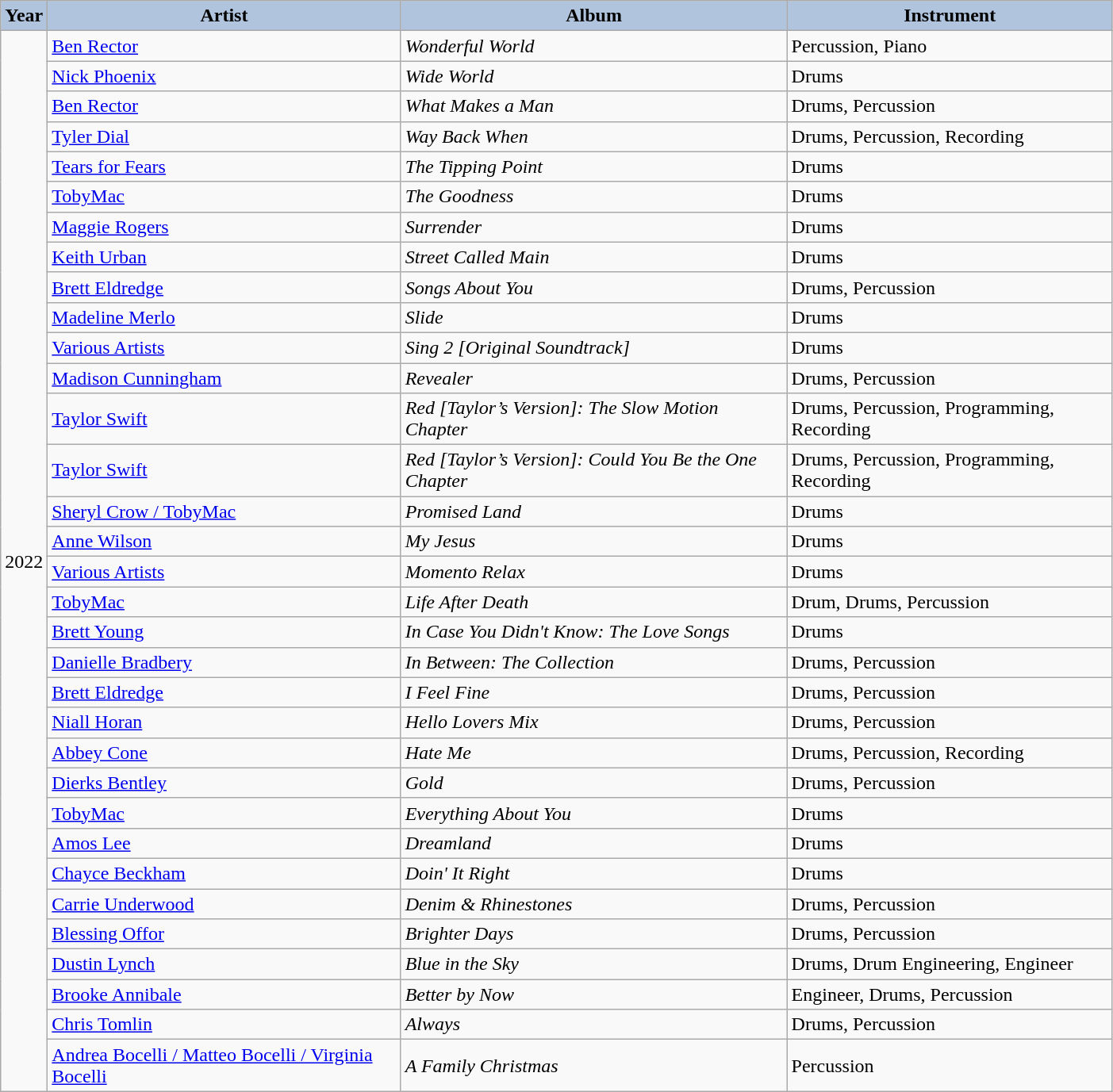<table class="wikitable" width="74%" style="font-size: 100%;">
<tr>
<th style="background:#B0C4DE;">Year</th>
<th style="background:#B0C4DE;">Artist</th>
<th style="background:#B0C4DE;">Album</th>
<th style="background:#B0C4DE;">Instrument</th>
</tr>
<tr>
<td rowspan="47">2022</td>
<td><a href='#'>Ben Rector</a></td>
<td><em>Wonderful World</em></td>
<td>Percussion, Piano</td>
</tr>
<tr>
<td><a href='#'>Nick Phoenix</a></td>
<td><em>Wide World</em></td>
<td>Drums</td>
</tr>
<tr>
<td><a href='#'>Ben Rector</a></td>
<td><em>What Makes a Man</em></td>
<td>Drums, Percussion</td>
</tr>
<tr>
<td><a href='#'>Tyler Dial</a></td>
<td><em>Way Back When</em></td>
<td>Drums, Percussion, Recording</td>
</tr>
<tr>
<td><a href='#'>Tears for Fears</a></td>
<td><em>The Tipping Point</em></td>
<td>Drums</td>
</tr>
<tr>
<td><a href='#'>TobyMac</a></td>
<td><em>The Goodness</em></td>
<td>Drums</td>
</tr>
<tr>
<td><a href='#'>Maggie Rogers</a></td>
<td><em>Surrender</em></td>
<td>Drums</td>
</tr>
<tr>
<td><a href='#'>Keith Urban</a></td>
<td><em>Street Called Main</em></td>
<td>Drums</td>
</tr>
<tr>
<td><a href='#'>Brett Eldredge</a></td>
<td><em>Songs About You</em></td>
<td>Drums, Percussion</td>
</tr>
<tr>
<td><a href='#'>Madeline Merlo</a></td>
<td><em>Slide</em></td>
<td>Drums</td>
</tr>
<tr>
<td><a href='#'>Various Artists</a></td>
<td><em>Sing 2 [Original Soundtrack]</em></td>
<td>Drums</td>
</tr>
<tr>
<td><a href='#'>Madison Cunningham</a></td>
<td><em>Revealer</em></td>
<td>Drums, Percussion</td>
</tr>
<tr>
<td><a href='#'>Taylor Swift</a></td>
<td><em>Red [Taylor’s Version]: The Slow Motion Chapter</em></td>
<td>Drums, Percussion, Programming, Recording</td>
</tr>
<tr>
<td><a href='#'>Taylor Swift</a></td>
<td><em>Red [Taylor’s Version]: Could You Be the One Chapter</em></td>
<td>Drums, Percussion, Programming, Recording</td>
</tr>
<tr>
<td><a href='#'>Sheryl Crow / TobyMac</a></td>
<td><em>Promised Land</em></td>
<td>Drums</td>
</tr>
<tr>
<td><a href='#'>Anne Wilson</a></td>
<td><em>My Jesus</em></td>
<td>Drums</td>
</tr>
<tr>
<td><a href='#'>Various Artists</a></td>
<td><em>Momento Relax</em></td>
<td>Drums</td>
</tr>
<tr>
<td><a href='#'>TobyMac</a></td>
<td><em>Life After Death</em></td>
<td>Drum, Drums, Percussion</td>
</tr>
<tr>
<td><a href='#'>Brett Young</a></td>
<td><em>In Case You Didn't Know: The Love Songs</em></td>
<td>Drums</td>
</tr>
<tr>
<td><a href='#'>Danielle Bradbery</a></td>
<td><em>In Between: The Collection</em></td>
<td>Drums, Percussion</td>
</tr>
<tr>
<td><a href='#'>Brett Eldredge</a></td>
<td><em>I Feel Fine</em></td>
<td>Drums, Percussion</td>
</tr>
<tr>
<td><a href='#'>Niall Horan</a></td>
<td><em>Hello Lovers Mix</em></td>
<td>Drums, Percussion</td>
</tr>
<tr>
<td><a href='#'>Abbey Cone</a></td>
<td><em>Hate Me</em></td>
<td>Drums, Percussion, Recording</td>
</tr>
<tr>
<td><a href='#'>Dierks Bentley</a></td>
<td><em>Gold</em></td>
<td>Drums, Percussion</td>
</tr>
<tr>
<td><a href='#'>TobyMac</a></td>
<td><em>Everything About You</em></td>
<td>Drums</td>
</tr>
<tr>
<td><a href='#'>Amos Lee</a></td>
<td><em>Dreamland</em></td>
<td>Drums</td>
</tr>
<tr>
<td><a href='#'>Chayce Beckham</a></td>
<td><em>Doin' It Right</em></td>
<td>Drums</td>
</tr>
<tr>
<td><a href='#'>Carrie Underwood</a></td>
<td><em>Denim & Rhinestones</em></td>
<td>Drums, Percussion</td>
</tr>
<tr>
<td><a href='#'>Blessing Offor</a></td>
<td><em>Brighter Days</em></td>
<td>Drums, Percussion</td>
</tr>
<tr>
<td><a href='#'>Dustin Lynch</a></td>
<td><em>Blue in the Sky</em></td>
<td>Drums, Drum Engineering, Engineer</td>
</tr>
<tr>
<td><a href='#'>Brooke Annibale</a></td>
<td><em>Better by Now</em></td>
<td>Engineer, Drums, Percussion</td>
</tr>
<tr>
<td><a href='#'>Chris Tomlin</a></td>
<td><em>Always</em></td>
<td>Drums, Percussion</td>
</tr>
<tr>
<td><a href='#'>Andrea Bocelli / Matteo Bocelli / Virginia Bocelli</a></td>
<td><em>A Family Christmas</em></td>
<td>Percussion</td>
</tr>
</table>
